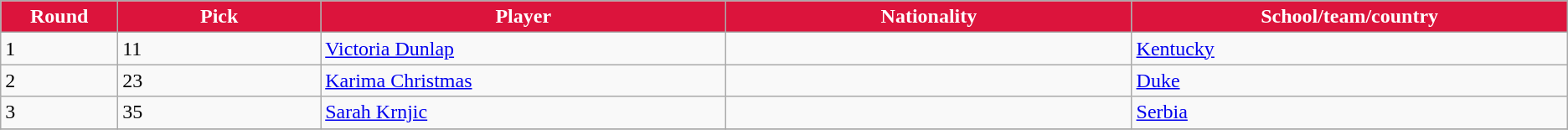<table class="wikitable">
<tr>
<th style="background:#DC143C; color:white;" width="2%">Round</th>
<th style="background:#DC143C; color:white;" width="5%">Pick</th>
<th style="background:#DC143C; color:white;" width="10%">Player</th>
<th style="background:#DC143C; color:white;" width="10%">Nationality</th>
<th style="background:#DC143C; color:white;" width="10%">School/team/country</th>
</tr>
<tr>
<td>1</td>
<td>11</td>
<td><a href='#'>Victoria Dunlap</a></td>
<td></td>
<td><a href='#'>Kentucky</a></td>
</tr>
<tr>
<td>2</td>
<td>23</td>
<td><a href='#'>Karima Christmas</a></td>
<td></td>
<td><a href='#'>Duke</a></td>
</tr>
<tr>
<td>3</td>
<td>35</td>
<td><a href='#'>Sarah Krnjic</a></td>
<td></td>
<td><a href='#'>Serbia</a></td>
</tr>
<tr>
</tr>
</table>
